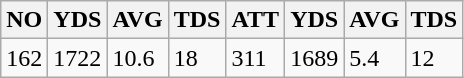<table class="wikitable">
<tr>
<th>NO</th>
<th>YDS</th>
<th>AVG</th>
<th>TDS</th>
<th>ATT</th>
<th>YDS</th>
<th>AVG</th>
<th>TDS</th>
</tr>
<tr>
<td>162</td>
<td>1722</td>
<td>10.6</td>
<td>18</td>
<td>311</td>
<td>1689</td>
<td>5.4</td>
<td>12</td>
</tr>
</table>
